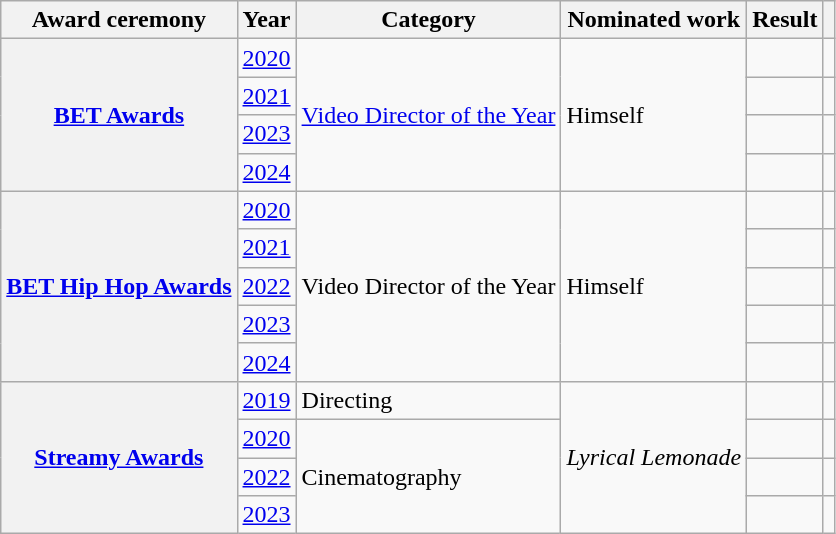<table class="wikitable plainrowheaders">
<tr>
<th>Award ceremony</th>
<th>Year</th>
<th>Category</th>
<th>Nominated work</th>
<th>Result</th>
<th></th>
</tr>
<tr>
<th rowspan="4" scope="row"><a href='#'>BET Awards</a></th>
<td><a href='#'>2020</a></td>
<td rowspan="4"><a href='#'>Video Director of the Year</a></td>
<td rowspan="4">Himself</td>
<td></td>
<td></td>
</tr>
<tr>
<td><a href='#'>2021</a></td>
<td></td>
<td></td>
</tr>
<tr>
<td><a href='#'>2023</a></td>
<td></td>
<td></td>
</tr>
<tr>
<td><a href='#'>2024</a></td>
<td></td>
<td></td>
</tr>
<tr>
<th rowspan="5" scope="row"><a href='#'>BET Hip Hop Awards</a></th>
<td><a href='#'>2020</a></td>
<td rowspan="5">Video Director of the Year</td>
<td rowspan="5">Himself</td>
<td></td>
<td></td>
</tr>
<tr>
<td><a href='#'>2021</a></td>
<td></td>
<td></td>
</tr>
<tr>
<td><a href='#'>2022</a></td>
<td></td>
<td></td>
</tr>
<tr>
<td><a href='#'>2023</a></td>
<td></td>
<td></td>
</tr>
<tr>
<td><a href='#'>2024</a></td>
<td></td>
<td></td>
</tr>
<tr>
<th rowspan="4" scope="row"><a href='#'>Streamy Awards</a></th>
<td><a href='#'>2019</a></td>
<td>Directing</td>
<td rowspan="4"><em>Lyrical Lemonade</em></td>
<td></td>
<td></td>
</tr>
<tr>
<td><a href='#'>2020</a></td>
<td rowspan="3">Cinematography</td>
<td></td>
<td></td>
</tr>
<tr>
<td><a href='#'>2022</a></td>
<td></td>
<td></td>
</tr>
<tr>
<td><a href='#'>2023</a></td>
<td></td>
<td></td>
</tr>
</table>
